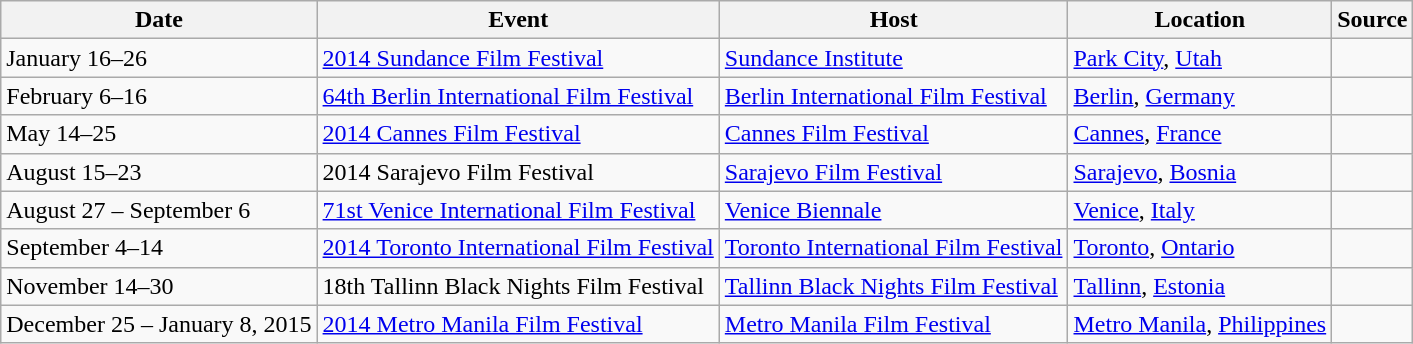<table class="wikitable sortable">
<tr>
<th>Date</th>
<th>Event</th>
<th>Host</th>
<th>Location</th>
<th>Source</th>
</tr>
<tr>
<td>January 16–26</td>
<td><a href='#'>2014 Sundance Film Festival</a></td>
<td><a href='#'>Sundance Institute</a></td>
<td><a href='#'>Park City</a>, <a href='#'>Utah</a></td>
<td></td>
</tr>
<tr>
<td>February 6–16</td>
<td><a href='#'>64th Berlin International Film Festival</a></td>
<td><a href='#'>Berlin International Film Festival</a></td>
<td><a href='#'>Berlin</a>, <a href='#'>Germany</a></td>
<td></td>
</tr>
<tr>
<td>May 14–25</td>
<td><a href='#'>2014 Cannes Film Festival</a></td>
<td><a href='#'>Cannes Film Festival</a></td>
<td><a href='#'>Cannes</a>, <a href='#'>France</a></td>
<td></td>
</tr>
<tr>
<td>August 15–23</td>
<td>2014 Sarajevo Film Festival</td>
<td><a href='#'>Sarajevo Film Festival</a></td>
<td><a href='#'>Sarajevo</a>, <a href='#'>Bosnia</a></td>
<td></td>
</tr>
<tr>
<td>August 27 – September 6</td>
<td><a href='#'>71st Venice International Film Festival</a></td>
<td><a href='#'>Venice Biennale</a></td>
<td><a href='#'>Venice</a>, <a href='#'>Italy</a></td>
<td></td>
</tr>
<tr>
<td>September 4–14</td>
<td><a href='#'>2014 Toronto International Film Festival</a></td>
<td><a href='#'>Toronto International Film Festival</a></td>
<td><a href='#'>Toronto</a>, <a href='#'>Ontario</a></td>
<td></td>
</tr>
<tr>
<td>November 14–30</td>
<td>18th Tallinn Black Nights Film Festival</td>
<td><a href='#'>Tallinn Black Nights Film Festival</a></td>
<td><a href='#'>Tallinn</a>, <a href='#'>Estonia</a></td>
<td></td>
</tr>
<tr>
<td>December 25 – January 8, 2015</td>
<td><a href='#'>2014 Metro Manila Film Festival</a></td>
<td><a href='#'>Metro Manila Film Festival</a></td>
<td><a href='#'>Metro Manila</a>, <a href='#'>Philippines</a></td>
<td></td>
</tr>
</table>
